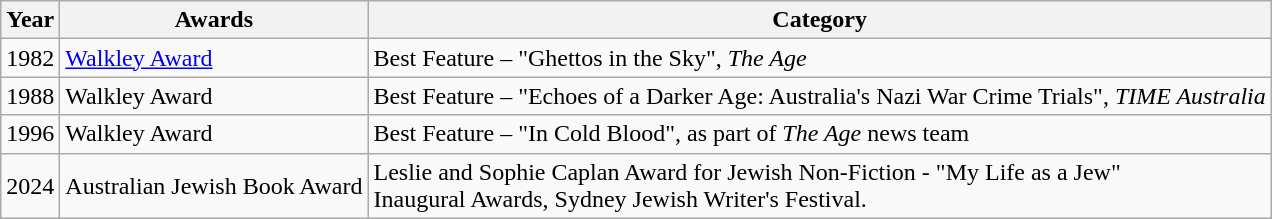<table class="wikitable">
<tr>
<th>Year</th>
<th>Awards</th>
<th>Category</th>
</tr>
<tr>
<td>1982</td>
<td><a href='#'>Walkley Award</a></td>
<td>Best Feature – "Ghettos in the Sky", <em>The Age</em></td>
</tr>
<tr>
<td>1988</td>
<td>Walkley Award</td>
<td>Best Feature – "Echoes of a Darker Age: Australia's Nazi War Crime Trials", <em>TIME Australia</em></td>
</tr>
<tr>
<td>1996</td>
<td>Walkley Award</td>
<td>Best Feature – "In Cold Blood", as part of <em>The Age</em> news team</td>
</tr>
<tr>
<td>2024</td>
<td>Australian Jewish Book Award</td>
<td>Leslie and Sophie Caplan Award for Jewish Non-Fiction - "My Life as a Jew"<br>Inaugural Awards, Sydney Jewish Writer's Festival.</td>
</tr>
</table>
